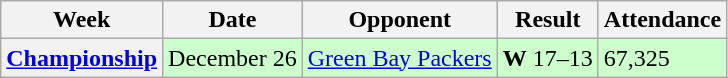<table class="wikitable">
<tr>
<th>Week</th>
<th>Date</th>
<th>Opponent</th>
<th>Result</th>
<th>Attendance</th>
</tr>
<tr style="background:#cfc">
<th><a href='#'>Championship</a></th>
<td>December 26</td>
<td><a href='#'>Green Bay Packers</a></td>
<td><strong>W</strong> 17–13</td>
<td>67,325</td>
</tr>
</table>
